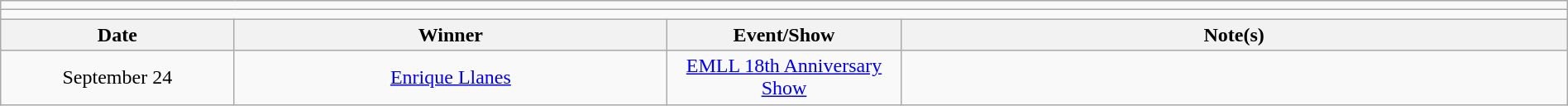<table class="wikitable" style="text-align:center; width:100%;">
<tr>
<td colspan=5></td>
</tr>
<tr>
<td colspan=5><strong></strong></td>
</tr>
<tr>
<th width=14%>Date</th>
<th width=26%>Winner</th>
<th width=14%>Event/Show</th>
<th width=40%>Note(s)</th>
</tr>
<tr>
<td>September 24</td>
<td><a href='#'>Enrique Llanes</a></td>
<td><a href='#'>EMLL 18th Anniversary Show</a></td>
<td align=left></td>
</tr>
</table>
